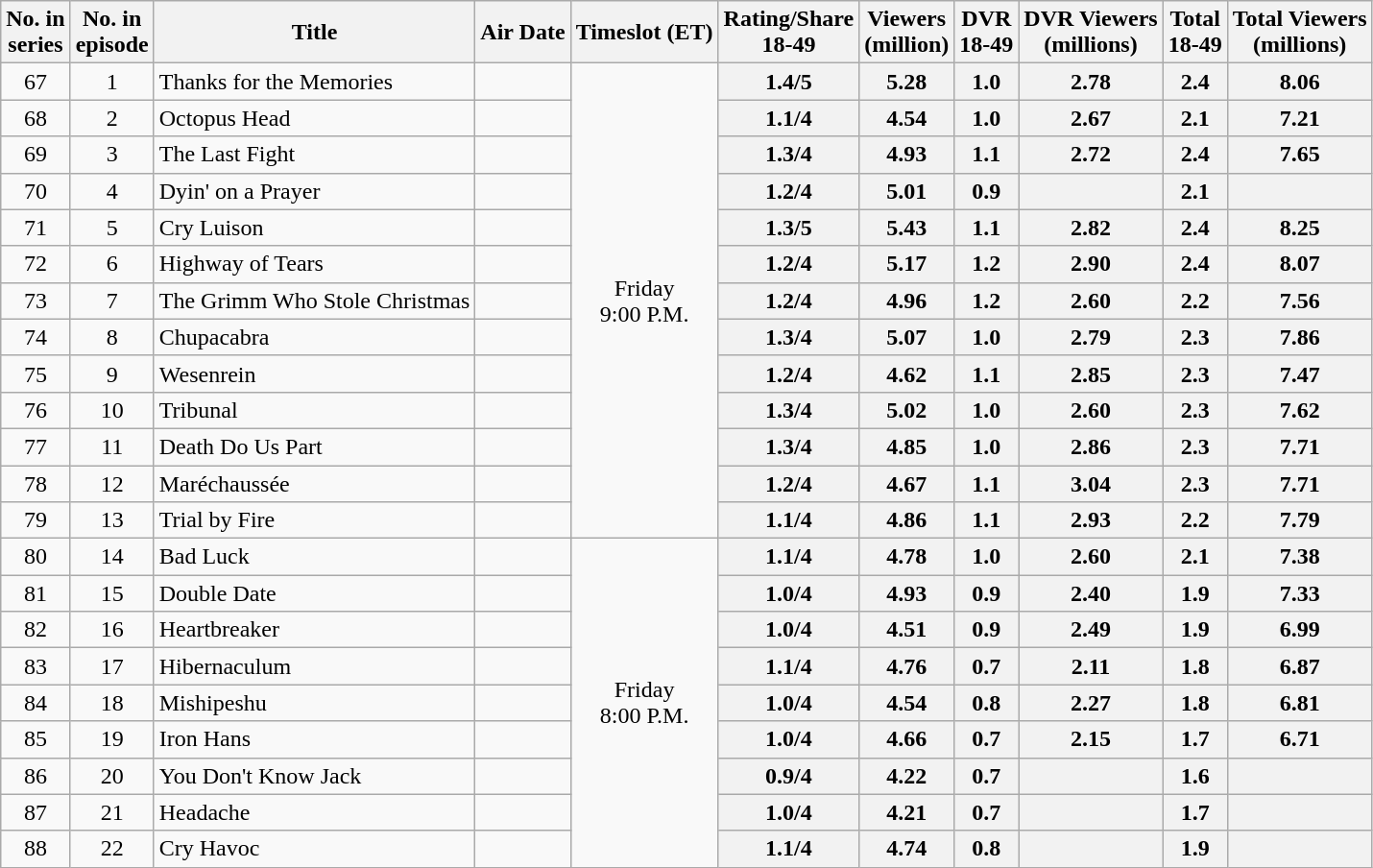<table class="wikitable">
<tr>
<th>No. in<br>series</th>
<th>No. in<br>episode</th>
<th>Title</th>
<th>Air Date</th>
<th>Timeslot (ET)</th>
<th>Rating/Share<br>18-49</th>
<th>Viewers<br>(million)</th>
<th>DVR<br>18-49</th>
<th>DVR Viewers<br>(millions)</th>
<th>Total<br>18-49</th>
<th>Total Viewers<br>(millions)</th>
</tr>
<tr>
<td style="text-align:center">67</td>
<td style="text-align:center">1</td>
<td>Thanks for the Memories</td>
<td></td>
<td style="text-align:center" rowspan=13>Friday<br>9:00 P.M.</td>
<th style="text-align:center">1.4/5</th>
<th style="text-align:center">5.28</th>
<th style="text-align:center">1.0</th>
<th style="text-align:center">2.78</th>
<th style="text-align:center">2.4</th>
<th style="text-align:center">8.06</th>
</tr>
<tr>
<td style="text-align:center">68</td>
<td style="text-align:center">2</td>
<td>Octopus Head</td>
<td></td>
<th style="text-align:center">1.1/4</th>
<th style="text-align:center">4.54</th>
<th style="text-align:center">1.0</th>
<th style="text-align:center">2.67</th>
<th style="text-align:center">2.1</th>
<th style="text-align:center">7.21</th>
</tr>
<tr>
<td style="text-align:center">69</td>
<td style="text-align:center">3</td>
<td>The Last Fight</td>
<td></td>
<th style="text-align:center">1.3/4</th>
<th style="text-align:center">4.93</th>
<th style="text-align:center">1.1</th>
<th style="text-align:center">2.72</th>
<th style="text-align:center">2.4</th>
<th style="text-align:center">7.65</th>
</tr>
<tr>
<td style="text-align:center">70</td>
<td style="text-align:center">4</td>
<td>Dyin' on a Prayer</td>
<td></td>
<th style="text-align:center">1.2/4</th>
<th style="text-align:center">5.01</th>
<th style="text-align:center">0.9</th>
<th></th>
<th style="text-align:center">2.1</th>
<th></th>
</tr>
<tr>
<td style="text-align:center">71</td>
<td style="text-align:center">5</td>
<td>Cry Luison</td>
<td></td>
<th style="text-align:center">1.3/5</th>
<th style="text-align:center">5.43</th>
<th style="text-align:center">1.1</th>
<th style="text-align:center">2.82</th>
<th style="text-align:center">2.4</th>
<th style="text-align:center">8.25</th>
</tr>
<tr>
<td style="text-align:center">72</td>
<td style="text-align:center">6</td>
<td>Highway of Tears</td>
<td></td>
<th style="text-align:center">1.2/4</th>
<th style="text-align:center">5.17</th>
<th style="text-align:center">1.2</th>
<th style="text-align:center">2.90</th>
<th style="text-align:center">2.4</th>
<th style="text-align:center">8.07</th>
</tr>
<tr>
<td style="text-align:center">73</td>
<td style="text-align:center">7</td>
<td>The Grimm Who Stole Christmas</td>
<td></td>
<th style="text-align:center">1.2/4</th>
<th style="text-align:center">4.96</th>
<th style="text-align:center">1.2</th>
<th style="text-align:center">2.60</th>
<th style="text-align:center">2.2</th>
<th style="text-align:center">7.56</th>
</tr>
<tr>
<td style="text-align:center">74</td>
<td style="text-align:center">8</td>
<td>Chupacabra</td>
<td></td>
<th style="text-align:center">1.3/4</th>
<th style="text-align:center">5.07</th>
<th style="text-align:center">1.0</th>
<th style="text-align:center">2.79</th>
<th style="text-align:center">2.3</th>
<th style="text-align:center">7.86</th>
</tr>
<tr>
<td style="text-align:center">75</td>
<td style="text-align:center">9</td>
<td>Wesenrein</td>
<td></td>
<th style="text-align:center">1.2/4</th>
<th style="text-align:center">4.62</th>
<th style="text-align:center">1.1</th>
<th style="text-align:center">2.85</th>
<th style="text-align:center">2.3</th>
<th style="text-align:center">7.47</th>
</tr>
<tr>
<td style="text-align:center">76</td>
<td style="text-align:center">10</td>
<td>Tribunal</td>
<td></td>
<th style="text-align:center">1.3/4</th>
<th style="text-align:center">5.02</th>
<th style="text-align:center">1.0</th>
<th style="text-align:center">2.60</th>
<th style="text-align:center">2.3</th>
<th style="text-align:center">7.62</th>
</tr>
<tr>
<td style="text-align:center">77</td>
<td style="text-align:center">11</td>
<td>Death Do Us Part</td>
<td></td>
<th style="text-align:center">1.3/4</th>
<th style="text-align:center">4.85</th>
<th style="text-align:center">1.0</th>
<th style="text-align:center">2.86</th>
<th style="text-align:center">2.3</th>
<th style="text-align:center">7.71</th>
</tr>
<tr>
<td style="text-align:center">78</td>
<td style="text-align:center">12</td>
<td>Maréchaussée</td>
<td></td>
<th style="text-align:center">1.2/4</th>
<th style="text-align:center">4.67</th>
<th style="text-align:center">1.1</th>
<th style="text-align:center">3.04</th>
<th style="text-align:center">2.3</th>
<th style="text-align:center">7.71</th>
</tr>
<tr>
<td style="text-align:center">79</td>
<td style="text-align:center">13</td>
<td>Trial by Fire</td>
<td></td>
<th style="text-align:center">1.1/4</th>
<th style="text-align:center">4.86</th>
<th style="text-align:center">1.1</th>
<th style="text-align:center">2.93</th>
<th style="text-align:center">2.2</th>
<th style="text-align:center">7.79</th>
</tr>
<tr>
<td style="text-align:center">80</td>
<td style="text-align:center">14</td>
<td>Bad Luck</td>
<td></td>
<td style="text-align:center" rowspan=9>Friday<br>8:00 P.M.</td>
<th style="text-align:center">1.1/4</th>
<th style="text-align:center">4.78</th>
<th style="text-align:center">1.0</th>
<th style="text-align:center">2.60</th>
<th style="text-align:center">2.1</th>
<th style="text-align:center">7.38</th>
</tr>
<tr>
<td style="text-align:center">81</td>
<td style="text-align:center">15</td>
<td>Double Date</td>
<td></td>
<th style="text-align:center">1.0/4</th>
<th style="text-align:center">4.93</th>
<th style="text-align:center">0.9</th>
<th style="text-align:center">2.40</th>
<th style="text-align:center">1.9</th>
<th style="text-align:center">7.33</th>
</tr>
<tr>
<td style="text-align:center">82</td>
<td style="text-align:center">16</td>
<td>Heartbreaker</td>
<td></td>
<th style="text-align:center">1.0/4</th>
<th style="text-align:center">4.51</th>
<th style="text-align:center">0.9</th>
<th style="text-align:center">2.49</th>
<th style="text-align:center">1.9</th>
<th style="text-align:center">6.99</th>
</tr>
<tr>
<td style="text-align:center">83</td>
<td style="text-align:center">17</td>
<td>Hibernaculum</td>
<td></td>
<th style="text-align:center">1.1/4</th>
<th style="text-align:center">4.76</th>
<th style="text-align:center">0.7</th>
<th style="text-align:center">2.11</th>
<th style="text-align:center">1.8</th>
<th style="text-align:center">6.87</th>
</tr>
<tr>
<td style="text-align:center">84</td>
<td style="text-align:center">18</td>
<td>Mishipeshu</td>
<td></td>
<th style="text-align:center">1.0/4</th>
<th style="text-align:center">4.54</th>
<th style="text-align:center">0.8</th>
<th style="text-align:center">2.27</th>
<th style="text-align:center">1.8</th>
<th style="text-align:center">6.81</th>
</tr>
<tr>
<td style="text-align:center">85</td>
<td style="text-align:center">19</td>
<td>Iron Hans</td>
<td></td>
<th style="text-align:center">1.0/4</th>
<th style="text-align:center">4.66</th>
<th style="text-align:center">0.7</th>
<th style="text-align:center">2.15</th>
<th style="text-align:center">1.7</th>
<th style="text-align:center">6.71</th>
</tr>
<tr>
<td style="text-align:center">86</td>
<td style="text-align:center">20</td>
<td>You Don't Know Jack</td>
<td></td>
<th style="text-align:center">0.9/4</th>
<th style="text-align:center">4.22</th>
<th style="text-align:center">0.7</th>
<th></th>
<th style="text-align:center">1.6</th>
<th></th>
</tr>
<tr>
<td style="text-align:center">87</td>
<td style="text-align:center">21</td>
<td>Headache</td>
<td></td>
<th style="text-align:center">1.0/4</th>
<th style="text-align:center">4.21</th>
<th style="text-align:center">0.7</th>
<th></th>
<th style="text-align:center">1.7</th>
<th></th>
</tr>
<tr>
<td style="text-align:center">88</td>
<td style="text-align:center">22</td>
<td>Cry Havoc</td>
<td></td>
<th style="text-align:center">1.1/4</th>
<th style="text-align:center">4.74</th>
<th style="text-align:center">0.8</th>
<th></th>
<th style="text-align:center">1.9</th>
<th></th>
</tr>
</table>
